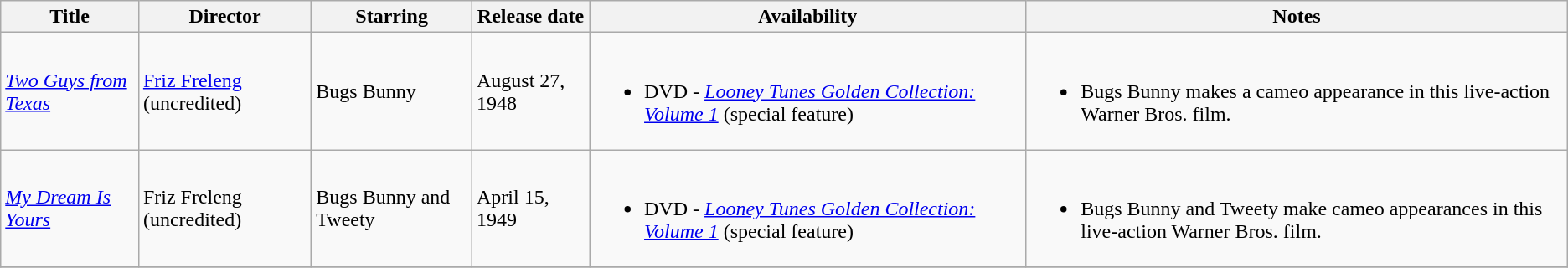<table class="wikitable sortable">
<tr>
<th>Title</th>
<th>Director</th>
<th>Starring</th>
<th>Release date</th>
<th>Availability</th>
<th>Notes</th>
</tr>
<tr>
<td><em><a href='#'>Two Guys from Texas</a></em></td>
<td><a href='#'>Friz Freleng</a> (uncredited)</td>
<td>Bugs Bunny</td>
<td>August 27, 1948</td>
<td><br><ul><li>DVD - <em><a href='#'>Looney Tunes Golden Collection: Volume 1</a></em> (special feature)</li></ul></td>
<td><br><ul><li>Bugs Bunny makes a cameo appearance in this live-action Warner Bros. film.</li></ul></td>
</tr>
<tr>
<td><em><a href='#'>My Dream Is Yours</a></em></td>
<td>Friz Freleng (uncredited)</td>
<td>Bugs Bunny and Tweety</td>
<td>April 15, 1949</td>
<td><br><ul><li>DVD - <em><a href='#'>Looney Tunes Golden Collection: Volume 1</a></em> (special feature)</li></ul></td>
<td><br><ul><li>Bugs Bunny and Tweety make cameo appearances in this live-action Warner Bros. film.</li></ul></td>
</tr>
<tr>
</tr>
</table>
